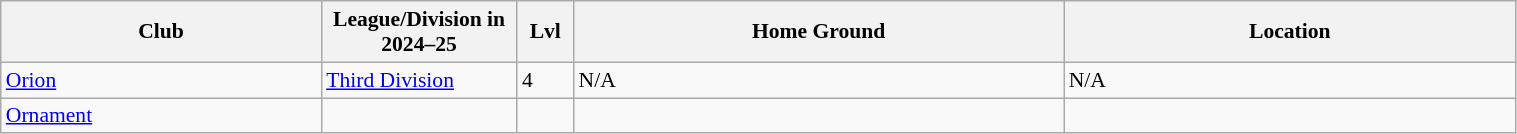<table class="wikitable sortable" width=80% style="font-size:90%">
<tr>
<th width=17%><strong>Club</strong></th>
<th width=10%><strong>League/Division in 2024–25</strong></th>
<th width=3%><strong>Lvl</strong></th>
<th width=26%><strong>Home Ground</strong></th>
<th width=24%><strong>Location</strong></th>
</tr>
<tr>
<td><a href='#'>Orion</a></td>
<td><a href='#'>Third Division</a></td>
<td>4</td>
<td>N/A</td>
<td>N/A</td>
</tr>
<tr>
<td><a href='#'>Ornament</a></td>
<td></td>
<td></td>
<td></td>
<td></td>
</tr>
</table>
